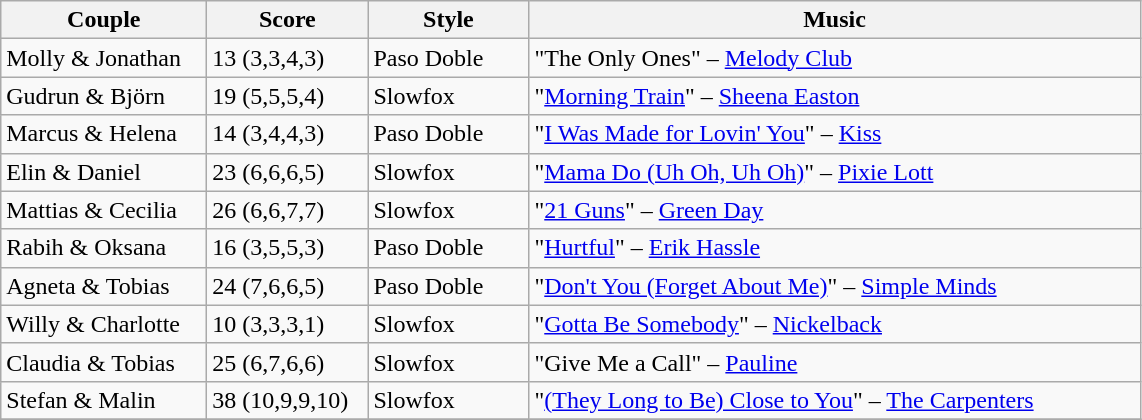<table class="wikitable">
<tr>
<th width="130">Couple</th>
<th width="100">Score</th>
<th width="100">Style</th>
<th width="400">Music</th>
</tr>
<tr>
<td>Molly & Jonathan</td>
<td>13 (3,3,4,3)</td>
<td>Paso Doble</td>
<td>"The Only Ones" – <a href='#'>Melody Club</a></td>
</tr>
<tr>
<td>Gudrun & Björn</td>
<td>19 (5,5,5,4)</td>
<td>Slowfox</td>
<td>"<a href='#'>Morning Train</a>" – <a href='#'>Sheena Easton</a></td>
</tr>
<tr>
<td>Marcus & Helena</td>
<td>14 (3,4,4,3)</td>
<td>Paso Doble</td>
<td>"<a href='#'>I Was Made for Lovin' You</a>" – <a href='#'>Kiss</a></td>
</tr>
<tr>
<td>Elin & Daniel</td>
<td>23 (6,6,6,5)</td>
<td>Slowfox</td>
<td>"<a href='#'>Mama Do (Uh Oh, Uh Oh)</a>" – <a href='#'>Pixie Lott</a></td>
</tr>
<tr>
<td>Mattias & Cecilia</td>
<td>26 (6,6,7,7)</td>
<td>Slowfox</td>
<td>"<a href='#'>21 Guns</a>" – <a href='#'>Green Day</a></td>
</tr>
<tr>
<td>Rabih & Oksana</td>
<td>16 (3,5,5,3)</td>
<td>Paso Doble</td>
<td>"<a href='#'>Hurtful</a>" – <a href='#'>Erik Hassle</a></td>
</tr>
<tr>
<td>Agneta & Tobias</td>
<td>24 (7,6,6,5)</td>
<td>Paso Doble</td>
<td>"<a href='#'>Don't You (Forget About Me)</a>" – <a href='#'>Simple Minds</a></td>
</tr>
<tr>
<td>Willy & Charlotte</td>
<td>10 (3,3,3,1)</td>
<td>Slowfox</td>
<td>"<a href='#'>Gotta Be Somebody</a>" – <a href='#'>Nickelback</a></td>
</tr>
<tr>
<td>Claudia & Tobias</td>
<td>25 (6,7,6,6)</td>
<td>Slowfox</td>
<td>"Give Me a Call" – <a href='#'>Pauline</a></td>
</tr>
<tr>
<td>Stefan & Malin</td>
<td>38 (10,9,9,10)</td>
<td>Slowfox</td>
<td>"<a href='#'>(They Long to Be) Close to You</a>" – <a href='#'>The Carpenters</a></td>
</tr>
<tr>
</tr>
</table>
